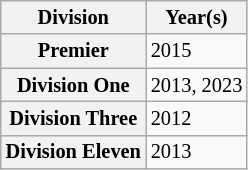<table class="wikitable" style="font-size:85%">
<tr>
<th scope="col">Division</th>
<th scope="col">Year(s)</th>
</tr>
<tr>
<th scope="row">Premier</th>
<td>2015</td>
</tr>
<tr>
<th scope="row">Division One</th>
<td>2013, 2023</td>
</tr>
<tr>
<th scope="row">Division Three</th>
<td>2012</td>
</tr>
<tr>
<th scope="row">Division Eleven</th>
<td>2013</td>
</tr>
</table>
